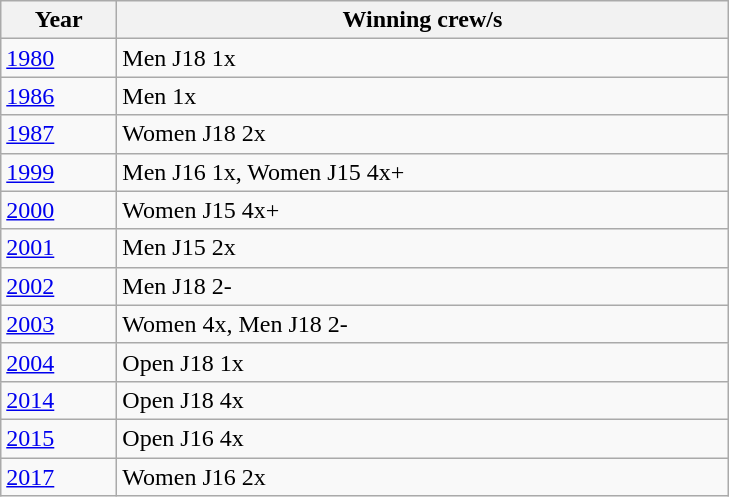<table class="wikitable">
<tr>
<th width=70>Year</th>
<th width=400>Winning crew/s</th>
</tr>
<tr>
<td><a href='#'>1980</a></td>
<td>Men J18 1x</td>
</tr>
<tr>
<td><a href='#'>1986</a></td>
<td>Men 1x</td>
</tr>
<tr>
<td><a href='#'>1987</a></td>
<td>Women J18 2x</td>
</tr>
<tr>
<td><a href='#'>1999</a></td>
<td>Men J16 1x, Women J15 4x+</td>
</tr>
<tr>
<td><a href='#'>2000</a></td>
<td>Women J15 4x+ </td>
</tr>
<tr>
<td><a href='#'>2001</a></td>
<td>Men J15 2x</td>
</tr>
<tr>
<td><a href='#'>2002</a></td>
<td>Men J18 2-</td>
</tr>
<tr>
<td><a href='#'>2003</a></td>
<td>Women 4x, Men J18 2-</td>
</tr>
<tr>
<td><a href='#'>2004</a></td>
<td>Open J18 1x</td>
</tr>
<tr>
<td><a href='#'>2014</a></td>
<td>Open J18 4x </td>
</tr>
<tr>
<td><a href='#'>2015</a></td>
<td>Open J16 4x </td>
</tr>
<tr>
<td><a href='#'>2017</a></td>
<td>Women J16 2x </td>
</tr>
</table>
